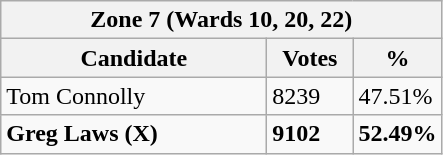<table class="wikitable">
<tr>
<th colspan="3">Zone 7 (Wards 10, 20, 22)</th>
</tr>
<tr>
<th style="width: 170px">Candidate</th>
<th style="width: 50px">Votes</th>
<th style="width: 40px">%</th>
</tr>
<tr>
<td>Tom Connolly</td>
<td>8239</td>
<td>47.51%</td>
</tr>
<tr>
<td><strong>Greg Laws (X)</strong></td>
<td><strong>9102</strong></td>
<td><strong>52.49%</strong></td>
</tr>
</table>
